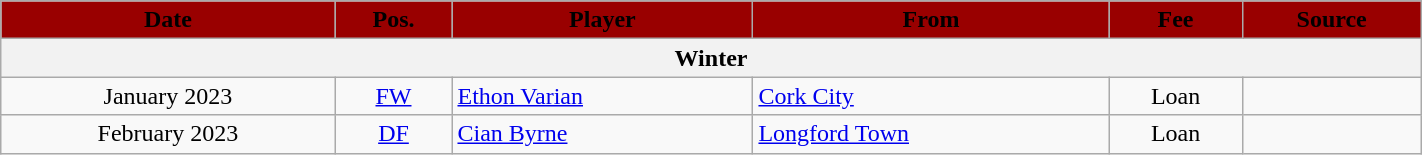<table class="wikitable" style="text-align:center;width:75%;">
<tr>
<th style=background:#990000;color:#000000>Date</th>
<th style=background:#990000;color:#000000>Pos.</th>
<th style=background:#990000;color:#000000>Player</th>
<th style=background:#990000;color:#000000>From</th>
<th style=background:#990000;color:#000000>Fee</th>
<th style=background:#990000;color:#000000>Source</th>
</tr>
<tr>
<th colspan=6>Winter</th>
</tr>
<tr>
<td>January 2023</td>
<td><a href='#'>FW</a></td>
<td align=left> <a href='#'>Ethon Varian</a></td>
<td align=left> <a href='#'>Cork City</a></td>
<td>Loan</td>
<td></td>
</tr>
<tr>
<td>February 2023</td>
<td><a href='#'>DF</a></td>
<td align=left> <a href='#'>Cian Byrne</a></td>
<td align=left> <a href='#'>Longford Town</a></td>
<td>Loan</td>
<td></td>
</tr>
</table>
